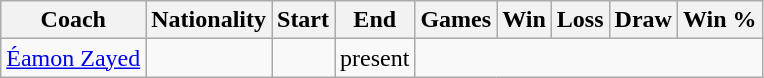<table class="wikitable" style="text-align:center; margin-left: lem;">
<tr>
<th>Coach</th>
<th>Nationality</th>
<th>Start</th>
<th>End</th>
<th>Games</th>
<th><strong>Win</strong></th>
<th>Loss</th>
<th>Draw</th>
<th>Win %</th>
</tr>
<tr>
<td><a href='#'>Éamon Zayed</a></td>
<td></td>
<td></td>
<td>present<br></td>
</tr>
</table>
